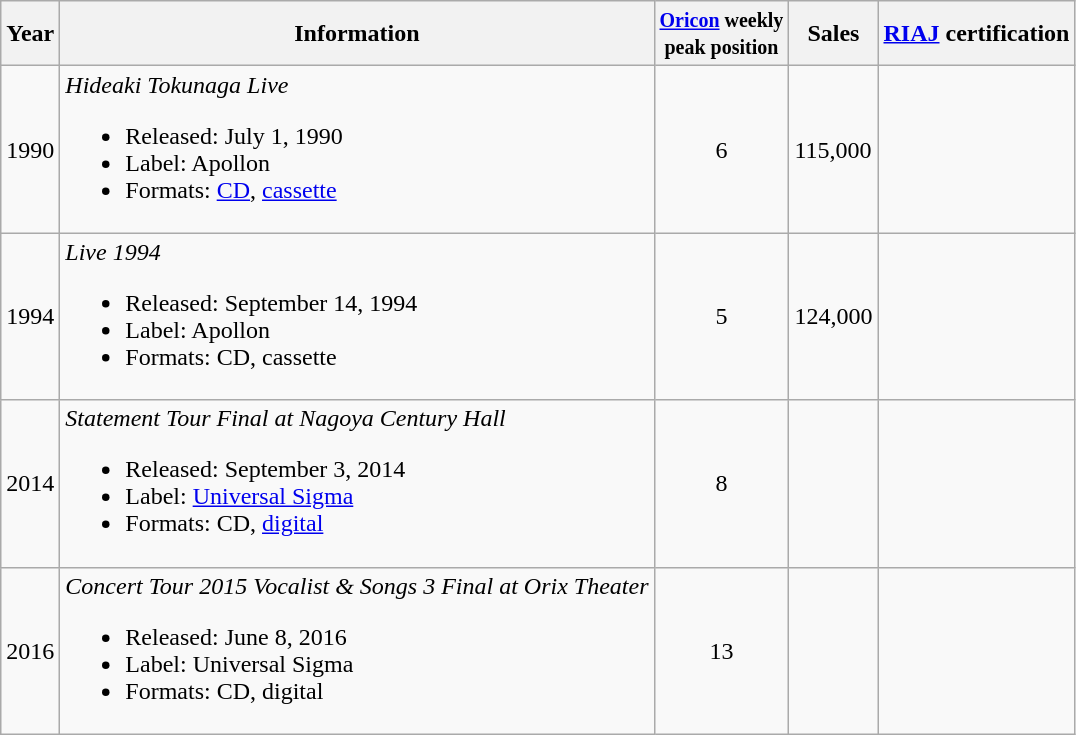<table class="wikitable">
<tr>
<th>Year</th>
<th>Information</th>
<th><small><a href='#'>Oricon</a> weekly<br>peak position</small></th>
<th>Sales<br></th>
<th><a href='#'>RIAJ</a> certification</th>
</tr>
<tr>
<td>1990</td>
<td><em>Hideaki Tokunaga Live</em><br><ul><li>Released: July 1, 1990</li><li>Label: Apollon</li><li>Formats: <a href='#'>CD</a>, <a href='#'>cassette</a></li></ul></td>
<td style="text-align:center;">6</td>
<td align="left">115,000</td>
<td align="left"></td>
</tr>
<tr>
<td>1994</td>
<td><em>Live 1994</em><br><ul><li>Released: September 14, 1994</li><li>Label: Apollon</li><li>Formats: CD, cassette</li></ul></td>
<td style="text-align:center;">5</td>
<td align="left">124,000</td>
<td align="left"></td>
</tr>
<tr>
<td>2014</td>
<td><em>Statement Tour Final at Nagoya Century Hall</em><br><ul><li>Released: September 3, 2014</li><li>Label: <a href='#'>Universal Sigma</a></li><li>Formats: CD, <a href='#'>digital</a></li></ul></td>
<td style="text-align:center;">8</td>
<td align="left"></td>
<td align="left"></td>
</tr>
<tr>
<td>2016</td>
<td><em>Concert Tour 2015 Vocalist & Songs 3 Final at Orix Theater</em><br><ul><li>Released: June 8, 2016</li><li>Label: Universal Sigma</li><li>Formats: CD, digital</li></ul></td>
<td style="text-align:center;">13</td>
<td align="left"></td>
<td align="left"></td>
</tr>
</table>
